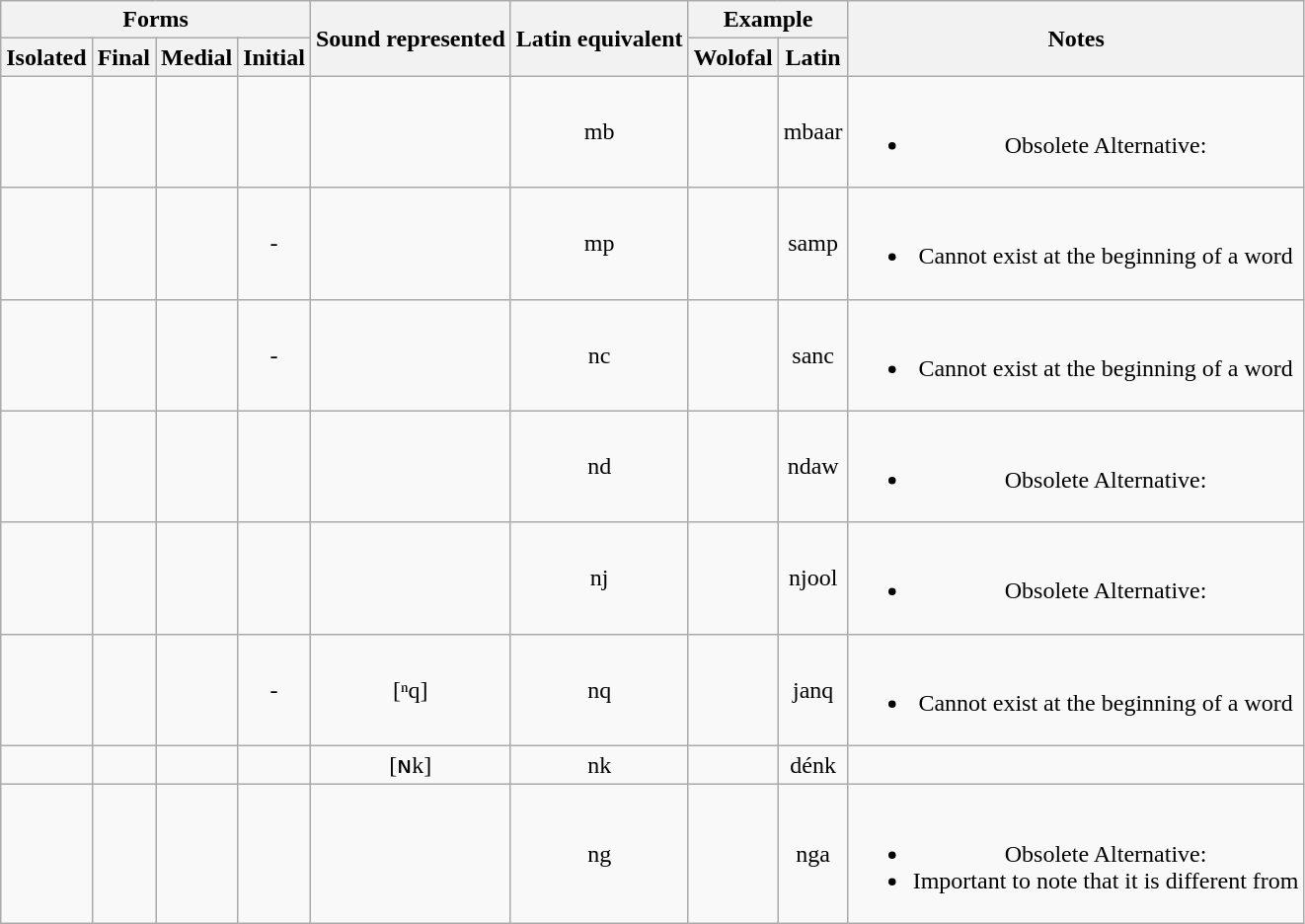<table class="wikitable" style="text-align: center;">
<tr>
<th colspan="4">Forms</th>
<th rowspan="2">Sound represented</th>
<th rowspan="2">Latin equivalent</th>
<th colspan="2">Example</th>
<th rowspan="2">Notes</th>
</tr>
<tr>
<th>Isolated</th>
<th>Final</th>
<th>Medial</th>
<th>Initial</th>
<th>Wolofal</th>
<th>Latin</th>
</tr>
<tr>
<td><span></span></td>
<td><span></span></td>
<td><span></span></td>
<td><span></span></td>
<td></td>
<td>mb</td>
<td><span></span></td>
<td>mbaar</td>
<td><br><ul><li>Obsolete Alternative: <span></span></li></ul></td>
</tr>
<tr>
<td><span></span></td>
<td><span></span></td>
<td><span></span></td>
<td>-</td>
<td></td>
<td>mp</td>
<td><span></span></td>
<td>samp</td>
<td><br><ul><li>Cannot exist at the beginning of a word</li></ul></td>
</tr>
<tr>
<td><span></span></td>
<td><span></span></td>
<td><span></span></td>
<td>-</td>
<td></td>
<td>nc</td>
<td><span></span></td>
<td>sanc</td>
<td><br><ul><li>Cannot exist at the beginning of a word</li></ul></td>
</tr>
<tr>
<td><span></span></td>
<td><span></span></td>
<td><span></span></td>
<td><span></span></td>
<td></td>
<td>nd</td>
<td><span></span></td>
<td>ndaw</td>
<td><br><ul><li>Obsolete Alternative: <span></span></li></ul></td>
</tr>
<tr>
<td><span></span></td>
<td><span></span></td>
<td><span></span></td>
<td><span></span></td>
<td></td>
<td>nj</td>
<td><span></span></td>
<td>njool</td>
<td><br><ul><li>Obsolete Alternative: <span></span></li></ul></td>
</tr>
<tr>
<td><span></span></td>
<td><span></span></td>
<td><span></span></td>
<td>-</td>
<td>[ⁿq]</td>
<td>nq</td>
<td><span></span></td>
<td>janq</td>
<td><br><ul><li>Cannot exist at the beginning of a word</li></ul></td>
</tr>
<tr>
<td><span></span></td>
<td><span></span></td>
<td><span></span></td>
<td><span></span></td>
<td>[ɴk]</td>
<td>nk</td>
<td><span></span></td>
<td>dénk</td>
<td></td>
</tr>
<tr>
<td><span></span></td>
<td><span></span></td>
<td><span></span></td>
<td><span></span></td>
<td></td>
<td>ng</td>
<td><span></span></td>
<td>nga</td>
<td><br><ul><li>Obsolete Alternative: <span></span></li><li>Important to note that it is different from <span></span></li></ul></td>
</tr>
</table>
